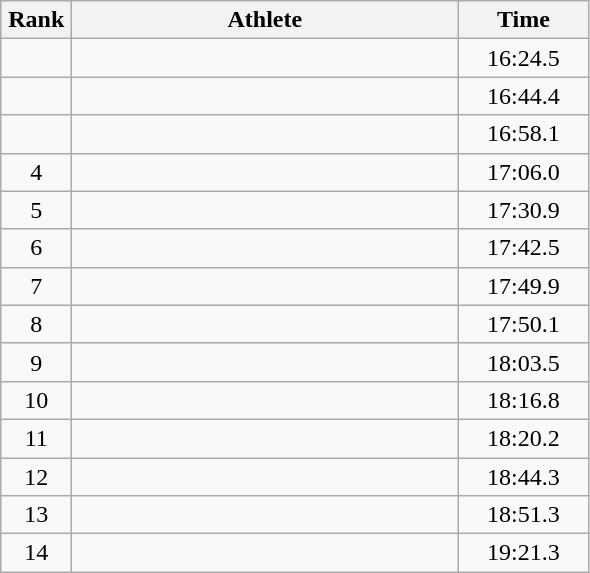<table class=wikitable style="text-align:center">
<tr>
<th width=40>Rank</th>
<th width=250>Athlete</th>
<th width=80>Time</th>
</tr>
<tr>
<td></td>
<td align=left></td>
<td>16:24.5</td>
</tr>
<tr>
<td></td>
<td align=left></td>
<td>16:44.4</td>
</tr>
<tr>
<td></td>
<td align=left></td>
<td>16:58.1</td>
</tr>
<tr>
<td>4</td>
<td align=left></td>
<td>17:06.0</td>
</tr>
<tr>
<td>5</td>
<td align=left></td>
<td>17:30.9</td>
</tr>
<tr>
<td>6</td>
<td align=left></td>
<td>17:42.5</td>
</tr>
<tr>
<td>7</td>
<td align=left></td>
<td>17:49.9</td>
</tr>
<tr>
<td>8</td>
<td align=left></td>
<td>17:50.1</td>
</tr>
<tr>
<td>9</td>
<td align=left></td>
<td>18:03.5</td>
</tr>
<tr>
<td>10</td>
<td align=left></td>
<td>18:16.8</td>
</tr>
<tr>
<td>11</td>
<td align=left></td>
<td>18:20.2</td>
</tr>
<tr>
<td>12</td>
<td align=left></td>
<td>18:44.3</td>
</tr>
<tr>
<td>13</td>
<td align=left></td>
<td>18:51.3</td>
</tr>
<tr>
<td>14</td>
<td align=left></td>
<td>19:21.3</td>
</tr>
</table>
